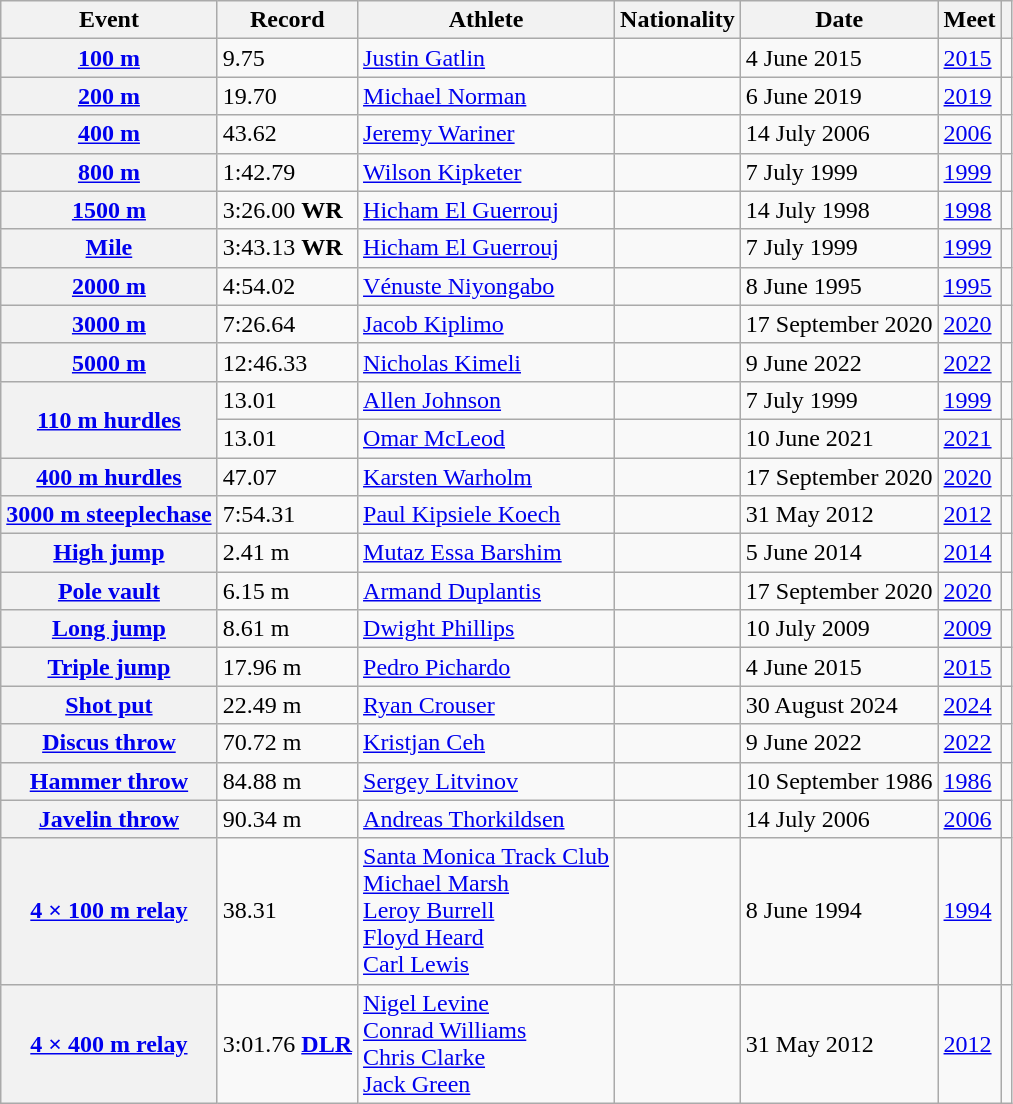<table class="wikitable plainrowheaders sticky-header">
<tr>
<th scope="col">Event</th>
<th scope="col">Record</th>
<th scope="col">Athlete</th>
<th scope="col">Nationality</th>
<th scope="col">Date</th>
<th scope="col">Meet</th>
<th scope="col"></th>
</tr>
<tr>
<th scope="row"><a href='#'>100 m</a></th>
<td>9.75 </td>
<td><a href='#'>Justin Gatlin</a></td>
<td></td>
<td>4 June 2015</td>
<td><a href='#'>2015</a></td>
<td></td>
</tr>
<tr>
<th scope="row"><a href='#'>200 m</a></th>
<td>19.70 </td>
<td><a href='#'>Michael Norman</a></td>
<td></td>
<td>6 June 2019</td>
<td><a href='#'>2019</a></td>
<td></td>
</tr>
<tr>
<th scope="row"><a href='#'>400 m</a></th>
<td>43.62</td>
<td><a href='#'>Jeremy Wariner</a></td>
<td></td>
<td>14 July 2006</td>
<td><a href='#'>2006</a></td>
<td></td>
</tr>
<tr>
<th scope="row"><a href='#'>800 m</a></th>
<td>1:42.79</td>
<td><a href='#'>Wilson Kipketer</a></td>
<td></td>
<td>7 July 1999</td>
<td><a href='#'>1999</a></td>
<td></td>
</tr>
<tr>
<th scope="row"><a href='#'>1500 m</a></th>
<td>3:26.00 <strong>WR</strong></td>
<td><a href='#'>Hicham El Guerrouj</a></td>
<td></td>
<td>14 July 1998</td>
<td><a href='#'>1998</a></td>
<td></td>
</tr>
<tr>
<th scope="row"><a href='#'>Mile</a></th>
<td>3:43.13 <strong>WR</strong></td>
<td><a href='#'>Hicham El Guerrouj</a></td>
<td></td>
<td>7 July 1999</td>
<td><a href='#'>1999</a></td>
<td></td>
</tr>
<tr>
<th scope="row"><a href='#'>2000 m</a></th>
<td>4:54.02</td>
<td><a href='#'>Vénuste Niyongabo</a></td>
<td></td>
<td>8 June 1995</td>
<td><a href='#'>1995</a></td>
<td></td>
</tr>
<tr>
<th scope="row"><a href='#'>3000 m</a></th>
<td>7:26.64</td>
<td><a href='#'>Jacob Kiplimo</a></td>
<td></td>
<td>17 September 2020</td>
<td><a href='#'>2020</a></td>
<td></td>
</tr>
<tr>
<th scope="row"><a href='#'>5000 m</a></th>
<td>12:46.33</td>
<td><a href='#'>Nicholas Kimeli</a></td>
<td></td>
<td>9 June 2022</td>
<td><a href='#'>2022</a></td>
<td></td>
</tr>
<tr>
<th scope="rowgroup" rowspan="2"><a href='#'>110 m hurdles</a></th>
<td>13.01 </td>
<td><a href='#'>Allen Johnson</a></td>
<td></td>
<td>7 July 1999</td>
<td><a href='#'>1999</a></td>
<td></td>
</tr>
<tr>
<td>13.01 </td>
<td><a href='#'>Omar McLeod</a></td>
<td></td>
<td>10 June 2021</td>
<td><a href='#'>2021</a></td>
<td></td>
</tr>
<tr>
<th scope="row"><a href='#'>400 m hurdles</a></th>
<td>47.07</td>
<td><a href='#'>Karsten Warholm</a></td>
<td></td>
<td>17 September 2020</td>
<td><a href='#'>2020</a></td>
<td></td>
</tr>
<tr>
<th scope="row"><a href='#'>3000 m steeplechase</a></th>
<td>7:54.31</td>
<td><a href='#'>Paul Kipsiele Koech</a></td>
<td></td>
<td>31 May 2012</td>
<td><a href='#'>2012</a></td>
<td></td>
</tr>
<tr>
<th scope="row"><a href='#'>High jump</a></th>
<td>2.41 m</td>
<td><a href='#'>Mutaz Essa Barshim</a></td>
<td></td>
<td>5 June 2014</td>
<td><a href='#'>2014</a></td>
<td></td>
</tr>
<tr>
<th scope="row"><a href='#'>Pole vault</a></th>
<td>6.15 m</td>
<td><a href='#'>Armand Duplantis</a></td>
<td></td>
<td>17 September 2020</td>
<td><a href='#'>2020</a></td>
<td></td>
</tr>
<tr>
<th scope="row"><a href='#'>Long jump</a></th>
<td>8.61 m </td>
<td><a href='#'>Dwight Phillips</a></td>
<td></td>
<td>10 July 2009</td>
<td><a href='#'>2009</a></td>
<td></td>
</tr>
<tr>
<th scope="row"><a href='#'>Triple jump</a></th>
<td>17.96 m </td>
<td><a href='#'>Pedro Pichardo</a></td>
<td></td>
<td>4 June 2015</td>
<td><a href='#'>2015</a></td>
<td></td>
</tr>
<tr>
<th scope="row"><a href='#'>Shot put</a></th>
<td>22.49 m</td>
<td><a href='#'>Ryan Crouser</a></td>
<td></td>
<td>30 August 2024</td>
<td><a href='#'>2024</a></td>
<td></td>
</tr>
<tr>
<th scope="row"><a href='#'>Discus throw</a></th>
<td>70.72 m</td>
<td><a href='#'>Kristjan Ceh</a></td>
<td></td>
<td>9 June 2022</td>
<td><a href='#'>2022</a></td>
<td></td>
</tr>
<tr>
<th scope="row"><a href='#'>Hammer throw</a></th>
<td>84.88 m</td>
<td><a href='#'>Sergey Litvinov</a></td>
<td></td>
<td>10 September 1986</td>
<td><a href='#'>1986</a></td>
<td></td>
</tr>
<tr>
<th scope="row"><a href='#'>Javelin throw</a></th>
<td>90.34 m</td>
<td><a href='#'>Andreas Thorkildsen</a></td>
<td></td>
<td>14 July 2006</td>
<td><a href='#'>2006</a></td>
<td></td>
</tr>
<tr>
<th scope="row"><a href='#'>4 × 100 m relay</a></th>
<td>38.31</td>
<td><a href='#'>Santa Monica Track Club</a><br><a href='#'>Michael Marsh</a><br><a href='#'>Leroy Burrell</a><br><a href='#'>Floyd Heard</a><br><a href='#'>Carl Lewis</a></td>
<td></td>
<td>8 June 1994</td>
<td><a href='#'>1994</a></td>
<td></td>
</tr>
<tr>
<th scope="row"><a href='#'>4 × 400 m relay</a></th>
<td>3:01.76 <strong><a href='#'>DLR</a></strong></td>
<td><a href='#'>Nigel Levine</a><br><a href='#'>Conrad Williams</a><br><a href='#'>Chris Clarke</a><br><a href='#'>Jack Green</a></td>
<td></td>
<td>31 May 2012</td>
<td><a href='#'>2012</a></td>
<td></td>
</tr>
</table>
